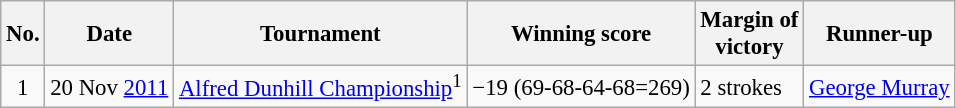<table class="wikitable" style="font-size:95%;">
<tr>
<th>No.</th>
<th>Date</th>
<th>Tournament</th>
<th>Winning score</th>
<th>Margin of<br>victory</th>
<th>Runner-up</th>
</tr>
<tr>
<td align=center>1</td>
<td align=right>20 Nov <a href='#'>2011</a></td>
<td><a href='#'>Alfred Dunhill Championship</a><sup>1</sup></td>
<td>−19 (69-68-64-68=269)</td>
<td>2 strokes</td>
<td> <a href='#'>George Murray</a></td>
</tr>
</table>
